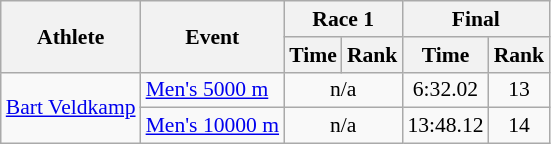<table class="wikitable" style="font-size:90%">
<tr>
<th rowspan="2">Athlete</th>
<th rowspan="2">Event</th>
<th colspan="2">Race 1</th>
<th colspan="2">Final</th>
</tr>
<tr>
<th>Time</th>
<th>Rank</th>
<th>Time</th>
<th>Rank</th>
</tr>
<tr>
<td rowspan=2><a href='#'>Bart Veldkamp</a></td>
<td><a href='#'>Men's 5000 m</a></td>
<td colspan=2 align="center">n/a</td>
<td align="center">6:32.02</td>
<td align="center">13</td>
</tr>
<tr>
<td><a href='#'>Men's 10000 m</a></td>
<td colspan=2 align="center">n/a</td>
<td align="center">13:48.12</td>
<td align="center">14</td>
</tr>
</table>
